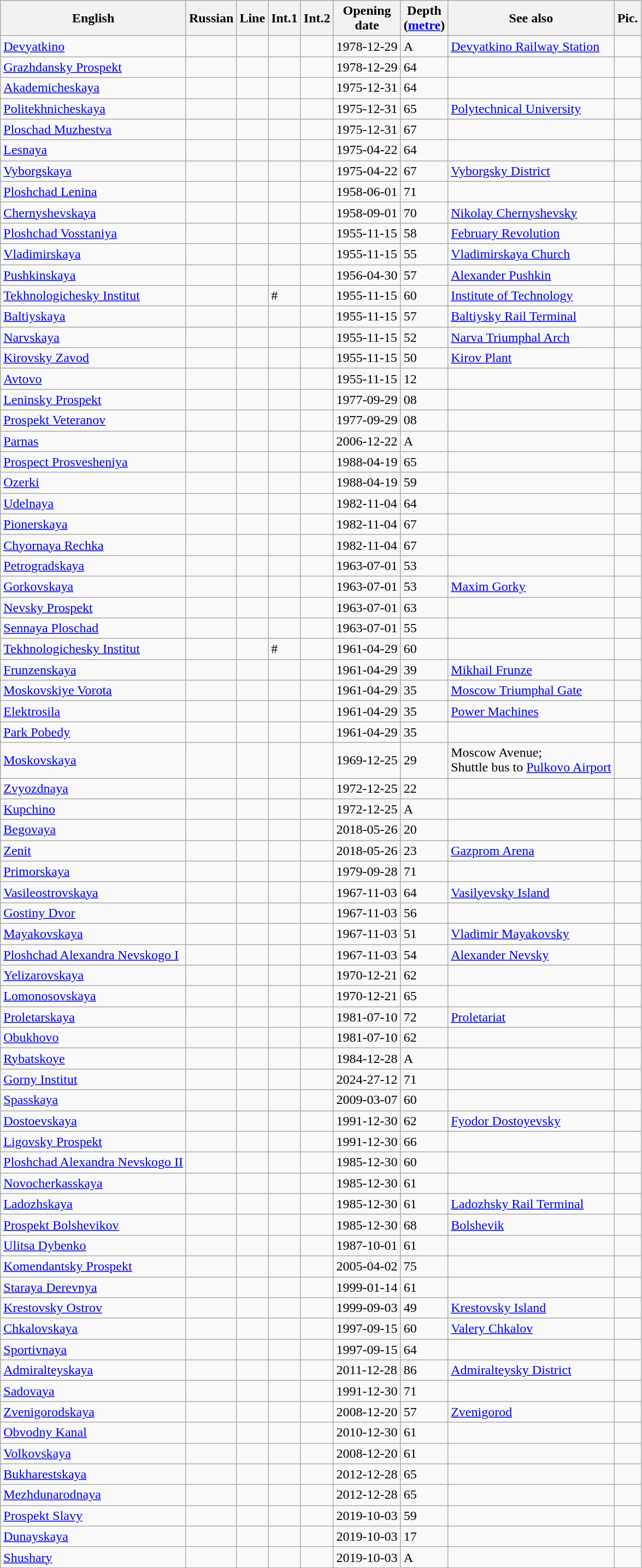<table class="wikitable sortable" style="font-size:100%; " cellspacing=1px width=auto>
<tr>
<th>English</th>
<th>Russian</th>
<th width=25px>Line</th>
<th width=25px>Int.1</th>
<th width=25px>Int.2<br></th>
<th>Opening<br>date</th>
<th>Depth<br>(<a href='#'>metre</a>)</th>
<th class="unsortable">See also</th>
<th class="unsortable">Pic.</th>
</tr>
<tr>
<td><a href='#'>Devyatkino</a></td>
<td></td>
<td></td>
<td></td>
<td></td>
<td>1978-12-29</td>
<td>A</td>
<td><a href='#'>Devyatkino Railway Station</a></td>
<td></td>
</tr>
<tr>
<td><a href='#'>Grazhdansky Prospekt</a></td>
<td></td>
<td></td>
<td></td>
<td></td>
<td>1978-12-29</td>
<td>64</td>
<td></td>
<td></td>
</tr>
<tr>
<td><a href='#'>Akademicheskaya</a></td>
<td></td>
<td></td>
<td></td>
<td></td>
<td>1975-12-31</td>
<td>64</td>
<td></td>
<td></td>
</tr>
<tr>
<td><a href='#'>Politekhnicheskaya</a></td>
<td></td>
<td></td>
<td></td>
<td></td>
<td>1975-12-31</td>
<td>65</td>
<td><a href='#'>Polytechnical University</a></td>
<td></td>
</tr>
<tr>
<td><a href='#'>Ploschad Muzhestva</a></td>
<td></td>
<td></td>
<td></td>
<td></td>
<td>1975-12-31</td>
<td>67</td>
<td></td>
<td></td>
</tr>
<tr>
<td><a href='#'>Lesnaya</a></td>
<td></td>
<td></td>
<td></td>
<td></td>
<td>1975-04-22</td>
<td>64</td>
<td></td>
<td></td>
</tr>
<tr>
<td><a href='#'>Vyborgskaya</a></td>
<td></td>
<td></td>
<td></td>
<td></td>
<td>1975-04-22</td>
<td>67</td>
<td><a href='#'>Vyborgsky District</a></td>
<td></td>
</tr>
<tr>
<td><a href='#'>Ploshchad Lenina</a></td>
<td></td>
<td></td>
<td></td>
<td></td>
<td>1958-06-01</td>
<td>71</td>
<td></td>
<td></td>
</tr>
<tr>
<td><a href='#'>Chernyshevskaya</a></td>
<td></td>
<td></td>
<td></td>
<td></td>
<td>1958-09-01</td>
<td>70</td>
<td><a href='#'>Nikolay Chernyshevsky</a></td>
<td></td>
</tr>
<tr>
<td><a href='#'>Ploshchad Vosstaniya</a></td>
<td></td>
<td></td>
<td></td>
<td></td>
<td>1955-11-15</td>
<td>58</td>
<td><a href='#'>February Revolution</a></td>
<td></td>
</tr>
<tr>
<td><a href='#'>Vladimirskaya</a></td>
<td></td>
<td></td>
<td></td>
<td></td>
<td>1955-11-15</td>
<td>55</td>
<td><a href='#'>Vladimirskaya Church</a></td>
<td></td>
</tr>
<tr>
<td><a href='#'>Pushkinskaya</a></td>
<td></td>
<td></td>
<td></td>
<td></td>
<td>1956-04-30</td>
<td>57</td>
<td><a href='#'>Alexander Pushkin</a></td>
<td></td>
</tr>
<tr>
<td><a href='#'>Tekhnologichesky Institut</a></td>
<td></td>
<td></td>
<td>#</td>
<td></td>
<td>1955-11-15</td>
<td>60</td>
<td><a href='#'>Institute of Technology</a></td>
<td></td>
</tr>
<tr>
<td><a href='#'>Baltiyskaya</a></td>
<td></td>
<td></td>
<td></td>
<td></td>
<td>1955-11-15</td>
<td>57</td>
<td><a href='#'>Baltiysky Rail Terminal</a></td>
<td></td>
</tr>
<tr>
<td><a href='#'>Narvskaya</a></td>
<td></td>
<td></td>
<td></td>
<td></td>
<td>1955-11-15</td>
<td>52</td>
<td><a href='#'>Narva Triumphal Arch</a></td>
<td></td>
</tr>
<tr>
<td><a href='#'>Kirovsky Zavod</a></td>
<td></td>
<td></td>
<td></td>
<td></td>
<td>1955-11-15</td>
<td>50</td>
<td><a href='#'>Kirov Plant</a></td>
<td></td>
</tr>
<tr>
<td><a href='#'>Avtovo</a></td>
<td></td>
<td></td>
<td></td>
<td></td>
<td>1955-11-15</td>
<td>12</td>
<td></td>
<td></td>
</tr>
<tr>
<td><a href='#'>Leninsky Prospekt</a></td>
<td></td>
<td></td>
<td></td>
<td></td>
<td>1977-09-29</td>
<td><span>0</span>8</td>
<td></td>
<td></td>
</tr>
<tr>
<td><a href='#'>Prospekt Veteranov</a></td>
<td></td>
<td></td>
<td></td>
<td></td>
<td>1977-09-29</td>
<td><span>0</span>8</td>
<td></td>
<td></td>
</tr>
<tr>
<td><a href='#'>Parnas</a></td>
<td></td>
<td></td>
<td></td>
<td></td>
<td>2006-12-22</td>
<td>A</td>
<td></td>
<td></td>
</tr>
<tr>
<td><a href='#'>Prospect Prosvesheniya</a></td>
<td></td>
<td></td>
<td></td>
<td></td>
<td>1988-04-19</td>
<td>65</td>
<td></td>
<td></td>
</tr>
<tr>
<td><a href='#'>Ozerki</a></td>
<td></td>
<td></td>
<td></td>
<td></td>
<td>1988-04-19</td>
<td>59</td>
<td></td>
<td></td>
</tr>
<tr>
<td><a href='#'>Udelnaya</a></td>
<td></td>
<td></td>
<td></td>
<td></td>
<td>1982-11-04</td>
<td>64</td>
<td></td>
<td></td>
</tr>
<tr>
<td><a href='#'>Pionerskaya</a></td>
<td></td>
<td></td>
<td></td>
<td></td>
<td>1982-11-04</td>
<td>67</td>
<td></td>
<td></td>
</tr>
<tr>
<td><a href='#'>Chyornaya Rechka</a></td>
<td></td>
<td></td>
<td></td>
<td></td>
<td>1982-11-04</td>
<td>67</td>
<td></td>
<td></td>
</tr>
<tr>
<td><a href='#'>Petrogradskaya</a></td>
<td></td>
<td></td>
<td></td>
<td></td>
<td>1963-07-01</td>
<td>53</td>
<td></td>
<td></td>
</tr>
<tr>
<td><a href='#'>Gorkovskaya</a></td>
<td></td>
<td></td>
<td></td>
<td></td>
<td>1963-07-01</td>
<td>53</td>
<td><a href='#'>Maxim Gorky</a></td>
<td></td>
</tr>
<tr>
<td><a href='#'>Nevsky Prospekt</a></td>
<td></td>
<td></td>
<td></td>
<td></td>
<td>1963-07-01</td>
<td>63</td>
<td></td>
<td></td>
</tr>
<tr>
<td><a href='#'>Sennaya Ploschad</a></td>
<td></td>
<td></td>
<td></td>
<td></td>
<td>1963-07-01</td>
<td>55</td>
<td></td>
<td></td>
</tr>
<tr>
<td><a href='#'>Tekhnologichesky Institut</a></td>
<td></td>
<td></td>
<td>#</td>
<td></td>
<td>1961-04-29</td>
<td>60</td>
<td></td>
<td></td>
</tr>
<tr>
<td><a href='#'>Frunzenskaya</a></td>
<td></td>
<td></td>
<td></td>
<td></td>
<td>1961-04-29</td>
<td>39</td>
<td><a href='#'>Mikhail Frunze</a></td>
<td></td>
</tr>
<tr>
<td><a href='#'>Moskovskiye Vorota</a></td>
<td></td>
<td></td>
<td></td>
<td></td>
<td>1961-04-29</td>
<td>35</td>
<td><a href='#'>Moscow Triumphal Gate</a></td>
<td></td>
</tr>
<tr>
<td><a href='#'>Elektrosila</a></td>
<td></td>
<td></td>
<td></td>
<td></td>
<td>1961-04-29</td>
<td>35</td>
<td><a href='#'>Power Machines</a></td>
<td></td>
</tr>
<tr>
<td><a href='#'>Park Pobedy</a></td>
<td></td>
<td></td>
<td></td>
<td></td>
<td>1961-04-29</td>
<td>35</td>
<td></td>
<td></td>
</tr>
<tr>
<td><a href='#'>Moskovskaya</a></td>
<td></td>
<td></td>
<td></td>
<td></td>
<td>1969-12-25</td>
<td>29</td>
<td>Moscow Avenue;<br>Shuttle bus to <a href='#'>Pulkovo Airport</a></td>
<td></td>
</tr>
<tr>
<td><a href='#'>Zvyozdnaya</a></td>
<td></td>
<td></td>
<td></td>
<td></td>
<td>1972-12-25</td>
<td>22</td>
<td></td>
<td></td>
</tr>
<tr>
<td><a href='#'>Kupchino</a></td>
<td></td>
<td></td>
<td></td>
<td></td>
<td>1972-12-25</td>
<td>A</td>
<td></td>
<td></td>
</tr>
<tr>
<td><a href='#'>Begovaya</a></td>
<td></td>
<td></td>
<td></td>
<td></td>
<td>2018-05-26</td>
<td>20</td>
<td></td>
<td></td>
</tr>
<tr>
<td><a href='#'>Zenit</a></td>
<td></td>
<td></td>
<td></td>
<td></td>
<td>2018-05-26</td>
<td>23</td>
<td><a href='#'>Gazprom Arena</a></td>
<td></td>
</tr>
<tr>
<td><a href='#'>Primorskaya</a></td>
<td></td>
<td></td>
<td></td>
<td></td>
<td>1979-09-28</td>
<td>71</td>
<td></td>
<td></td>
</tr>
<tr>
<td><a href='#'>Vasileostrovskaya</a></td>
<td></td>
<td></td>
<td></td>
<td></td>
<td>1967-11-03</td>
<td>64</td>
<td><a href='#'>Vasilyevsky Island</a></td>
<td></td>
</tr>
<tr>
<td><a href='#'>Gostiny Dvor</a></td>
<td></td>
<td></td>
<td></td>
<td></td>
<td>1967-11-03</td>
<td>56</td>
<td></td>
<td></td>
</tr>
<tr>
<td><a href='#'>Mayakovskaya</a></td>
<td></td>
<td></td>
<td></td>
<td></td>
<td>1967-11-03</td>
<td>51</td>
<td><a href='#'>Vladimir Mayakovsky</a></td>
<td></td>
</tr>
<tr>
<td><a href='#'>Ploshchad Alexandra Nevskogo I</a></td>
<td></td>
<td></td>
<td></td>
<td></td>
<td>1967-11-03</td>
<td>54</td>
<td><a href='#'>Alexander Nevsky</a></td>
<td></td>
</tr>
<tr>
<td><a href='#'>Yelizarovskaya</a></td>
<td></td>
<td></td>
<td></td>
<td></td>
<td>1970-12-21</td>
<td>62</td>
<td></td>
<td></td>
</tr>
<tr>
<td><a href='#'>Lomonosovskaya</a></td>
<td></td>
<td></td>
<td></td>
<td></td>
<td>1970-12-21</td>
<td>65</td>
<td></td>
<td></td>
</tr>
<tr>
<td><a href='#'>Proletarskaya</a></td>
<td></td>
<td></td>
<td></td>
<td></td>
<td>1981-07-10</td>
<td>72</td>
<td><a href='#'>Proletariat</a></td>
<td></td>
</tr>
<tr>
<td><a href='#'>Obukhovo</a></td>
<td></td>
<td></td>
<td></td>
<td></td>
<td>1981-07-10</td>
<td>62</td>
<td></td>
<td></td>
</tr>
<tr>
<td><a href='#'>Rybatskoye</a></td>
<td></td>
<td></td>
<td></td>
<td></td>
<td>1984-12-28</td>
<td>A</td>
<td></td>
<td></td>
</tr>
<tr>
<td><a href='#'>Gorny Institut</a></td>
<td></td>
<td></td>
<td></td>
<td></td>
<td>2024-27-12</td>
<td>71</td>
<td></td>
<td></td>
</tr>
<tr>
<td><a href='#'>Spasskaya</a></td>
<td></td>
<td></td>
<td></td>
<td></td>
<td>2009-03-07</td>
<td>60</td>
<td></td>
<td></td>
</tr>
<tr>
<td><a href='#'>Dostoevskaya</a></td>
<td></td>
<td></td>
<td></td>
<td></td>
<td>1991-12-30</td>
<td>62</td>
<td><a href='#'>Fyodor Dostoyevsky</a></td>
<td></td>
</tr>
<tr>
<td><a href='#'>Ligovsky Prospekt</a></td>
<td></td>
<td></td>
<td></td>
<td></td>
<td>1991-12-30</td>
<td>66</td>
<td></td>
<td></td>
</tr>
<tr>
<td><a href='#'>Ploshchad Alexandra Nevskogo II</a></td>
<td></td>
<td></td>
<td></td>
<td></td>
<td>1985-12-30</td>
<td>60</td>
<td></td>
<td></td>
</tr>
<tr>
<td><a href='#'>Novocherkasskaya</a></td>
<td></td>
<td></td>
<td></td>
<td></td>
<td>1985-12-30</td>
<td>61</td>
<td></td>
<td></td>
</tr>
<tr>
<td><a href='#'>Ladozhskaya</a></td>
<td></td>
<td></td>
<td></td>
<td></td>
<td>1985-12-30</td>
<td>61</td>
<td><a href='#'>Ladozhsky Rail Terminal</a></td>
<td></td>
</tr>
<tr>
<td><a href='#'>Prospekt Bolshevikov</a></td>
<td></td>
<td></td>
<td></td>
<td></td>
<td>1985-12-30</td>
<td>68</td>
<td><a href='#'>Bolshevik</a></td>
<td></td>
</tr>
<tr>
<td><a href='#'>Ulitsa Dybenko</a></td>
<td></td>
<td></td>
<td></td>
<td></td>
<td>1987-10-01</td>
<td>61</td>
<td></td>
<td></td>
</tr>
<tr>
<td><a href='#'>Komendantsky Prospekt</a></td>
<td></td>
<td></td>
<td></td>
<td></td>
<td>2005-04-02</td>
<td>75</td>
<td></td>
<td></td>
</tr>
<tr>
<td><a href='#'>Staraya Derevnya</a></td>
<td></td>
<td></td>
<td></td>
<td></td>
<td>1999-01-14</td>
<td>61</td>
<td></td>
<td></td>
</tr>
<tr>
<td><a href='#'>Krestovsky Ostrov</a></td>
<td></td>
<td></td>
<td></td>
<td></td>
<td>1999-09-03</td>
<td>49</td>
<td><a href='#'>Krestovsky Island</a></td>
<td></td>
</tr>
<tr>
<td><a href='#'>Chkalovskaya</a></td>
<td></td>
<td></td>
<td></td>
<td></td>
<td>1997-09-15</td>
<td>60</td>
<td><a href='#'>Valery Chkalov</a></td>
<td></td>
</tr>
<tr>
<td><a href='#'>Sportivnaya</a></td>
<td></td>
<td></td>
<td></td>
<td></td>
<td>1997-09-15</td>
<td>64</td>
<td></td>
<td></td>
</tr>
<tr>
<td><a href='#'>Admiralteyskaya</a></td>
<td></td>
<td></td>
<td></td>
<td></td>
<td>2011-12-28</td>
<td>86</td>
<td><a href='#'>Admiralteysky District</a></td>
<td></td>
</tr>
<tr>
<td><a href='#'>Sadovaya</a></td>
<td></td>
<td></td>
<td></td>
<td></td>
<td>1991-12-30</td>
<td>71</td>
<td></td>
<td></td>
</tr>
<tr>
<td><a href='#'>Zvenigorodskaya</a></td>
<td></td>
<td></td>
<td></td>
<td></td>
<td>2008-12-20</td>
<td>57</td>
<td><a href='#'>Zvenigorod</a></td>
<td></td>
</tr>
<tr>
<td><a href='#'>Obvodny Kanal</a></td>
<td></td>
<td></td>
<td></td>
<td></td>
<td>2010-12-30</td>
<td>61</td>
<td></td>
<td></td>
</tr>
<tr>
<td><a href='#'>Volkovskaya</a></td>
<td></td>
<td></td>
<td></td>
<td></td>
<td>2008-12-20</td>
<td>61</td>
<td></td>
<td></td>
</tr>
<tr>
<td><a href='#'>Bukharestskaya</a></td>
<td></td>
<td></td>
<td></td>
<td></td>
<td>2012-12-28</td>
<td>65</td>
<td></td>
<td></td>
</tr>
<tr>
<td><a href='#'>Mezhdunarodnaya</a></td>
<td></td>
<td></td>
<td></td>
<td></td>
<td>2012-12-28</td>
<td>65</td>
<td></td>
<td></td>
</tr>
<tr>
<td><a href='#'>Prospekt Slavy</a></td>
<td></td>
<td></td>
<td></td>
<td></td>
<td>2019-10-03</td>
<td>59</td>
<td></td>
<td></td>
</tr>
<tr>
<td><a href='#'>Dunayskaya</a></td>
<td></td>
<td></td>
<td></td>
<td></td>
<td>2019-10-03</td>
<td>17</td>
<td></td>
<td></td>
</tr>
<tr>
<td><a href='#'>Shushary</a></td>
<td></td>
<td></td>
<td></td>
<td></td>
<td>2019-10-03</td>
<td>A</td>
<td></td>
<td></td>
</tr>
<tr>
</tr>
</table>
